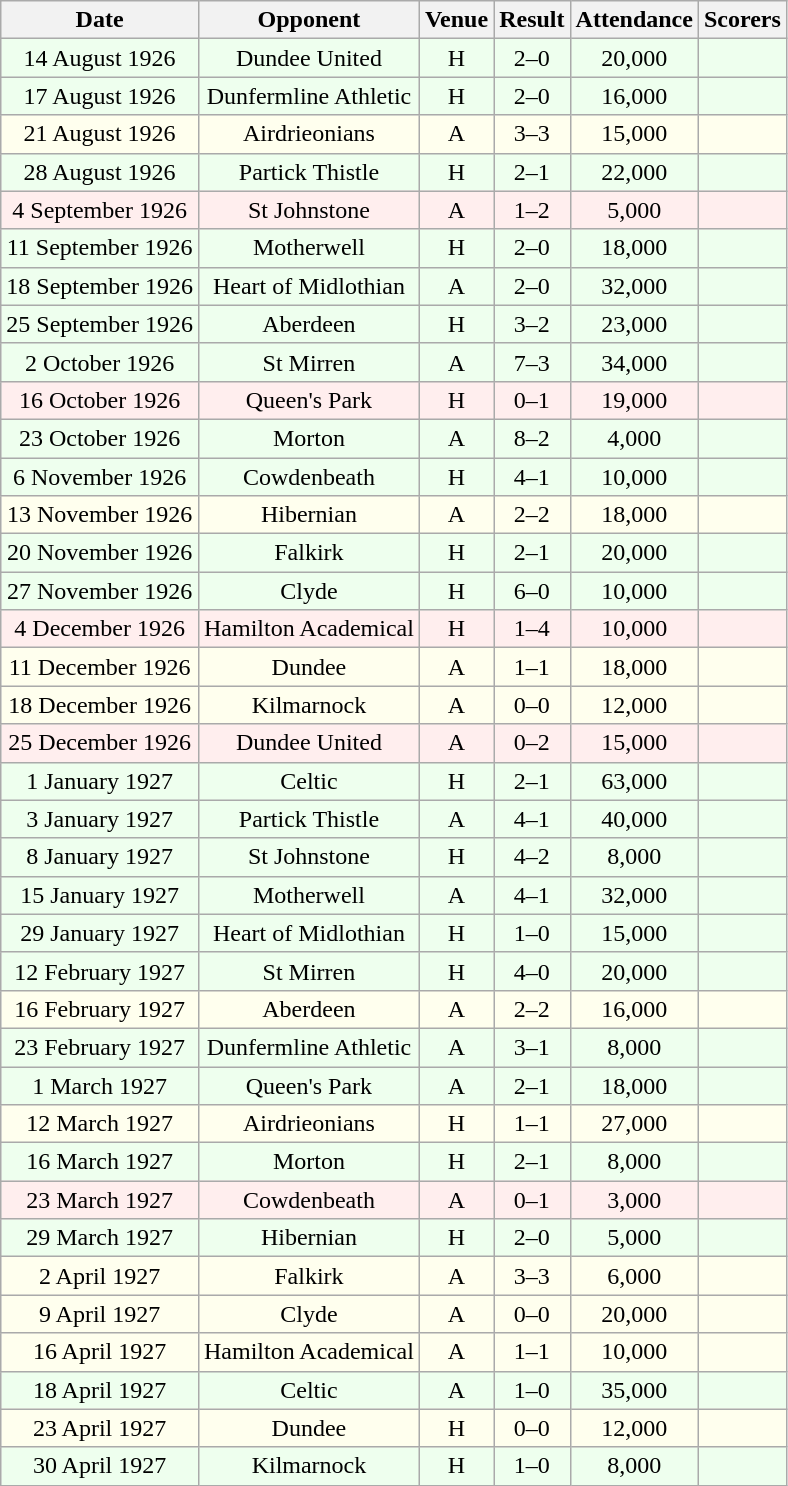<table class="wikitable sortable" style="font-size:100%; text-align:center">
<tr>
<th>Date</th>
<th>Opponent</th>
<th>Venue</th>
<th>Result</th>
<th>Attendance</th>
<th>Scorers</th>
</tr>
<tr bgcolor = "#EEFFEE">
<td>14 August 1926</td>
<td>Dundee United</td>
<td>H</td>
<td>2–0</td>
<td>20,000</td>
<td></td>
</tr>
<tr bgcolor = "#EEFFEE">
<td>17 August 1926</td>
<td>Dunfermline Athletic</td>
<td>H</td>
<td>2–0</td>
<td>16,000</td>
<td></td>
</tr>
<tr bgcolor = "#FFFFEE">
<td>21 August 1926</td>
<td>Airdrieonians</td>
<td>A</td>
<td>3–3</td>
<td>15,000</td>
<td></td>
</tr>
<tr bgcolor = "#EEFFEE">
<td>28 August 1926</td>
<td>Partick Thistle</td>
<td>H</td>
<td>2–1</td>
<td>22,000</td>
<td></td>
</tr>
<tr bgcolor = "#FFEEEE">
<td>4 September 1926</td>
<td>St Johnstone</td>
<td>A</td>
<td>1–2</td>
<td>5,000</td>
<td></td>
</tr>
<tr bgcolor = "#EEFFEE">
<td>11 September 1926</td>
<td>Motherwell</td>
<td>H</td>
<td>2–0</td>
<td>18,000</td>
<td></td>
</tr>
<tr bgcolor = "#EEFFEE">
<td>18 September 1926</td>
<td>Heart of Midlothian</td>
<td>A</td>
<td>2–0</td>
<td>32,000</td>
<td></td>
</tr>
<tr bgcolor = "#EEFFEE">
<td>25 September 1926</td>
<td>Aberdeen</td>
<td>H</td>
<td>3–2</td>
<td>23,000</td>
<td></td>
</tr>
<tr bgcolor = "#EEFFEE">
<td>2 October 1926</td>
<td>St Mirren</td>
<td>A</td>
<td>7–3</td>
<td>34,000</td>
<td></td>
</tr>
<tr bgcolor = "#FFEEEE">
<td>16 October 1926</td>
<td>Queen's Park</td>
<td>H</td>
<td>0–1</td>
<td>19,000</td>
<td></td>
</tr>
<tr bgcolor = "#EEFFEE">
<td>23 October 1926</td>
<td>Morton</td>
<td>A</td>
<td>8–2</td>
<td>4,000</td>
<td></td>
</tr>
<tr bgcolor = "#EEFFEE">
<td>6 November 1926</td>
<td>Cowdenbeath</td>
<td>H</td>
<td>4–1</td>
<td>10,000</td>
<td></td>
</tr>
<tr bgcolor = "#FFFFEE">
<td>13 November 1926</td>
<td>Hibernian</td>
<td>A</td>
<td>2–2</td>
<td>18,000</td>
<td></td>
</tr>
<tr bgcolor = "#EEFFEE">
<td>20 November 1926</td>
<td>Falkirk</td>
<td>H</td>
<td>2–1</td>
<td>20,000</td>
<td></td>
</tr>
<tr bgcolor = "#EEFFEE">
<td>27 November 1926</td>
<td>Clyde</td>
<td>H</td>
<td>6–0</td>
<td>10,000</td>
<td></td>
</tr>
<tr bgcolor = "#FFEEEE">
<td>4 December 1926</td>
<td>Hamilton Academical</td>
<td>H</td>
<td>1–4</td>
<td>10,000</td>
<td></td>
</tr>
<tr bgcolor = "#FFFFEE">
<td>11 December 1926</td>
<td>Dundee</td>
<td>A</td>
<td>1–1</td>
<td>18,000</td>
<td></td>
</tr>
<tr bgcolor = "#FFFFEE">
<td>18 December 1926</td>
<td>Kilmarnock</td>
<td>A</td>
<td>0–0</td>
<td>12,000</td>
<td></td>
</tr>
<tr bgcolor = "#FFEEEE">
<td>25 December 1926</td>
<td>Dundee United</td>
<td>A</td>
<td>0–2</td>
<td>15,000</td>
<td></td>
</tr>
<tr bgcolor = "#EEFFEE">
<td>1 January 1927</td>
<td>Celtic</td>
<td>H</td>
<td>2–1</td>
<td>63,000</td>
<td></td>
</tr>
<tr bgcolor = "#EEFFEE">
<td>3 January 1927</td>
<td>Partick Thistle</td>
<td>A</td>
<td>4–1</td>
<td>40,000</td>
<td></td>
</tr>
<tr bgcolor = "#EEFFEE">
<td>8 January 1927</td>
<td>St Johnstone</td>
<td>H</td>
<td>4–2</td>
<td>8,000</td>
<td></td>
</tr>
<tr bgcolor = "#EEFFEE">
<td>15 January 1927</td>
<td>Motherwell</td>
<td>A</td>
<td>4–1</td>
<td>32,000</td>
<td></td>
</tr>
<tr bgcolor = "#EEFFEE">
<td>29 January 1927</td>
<td>Heart of Midlothian</td>
<td>H</td>
<td>1–0</td>
<td>15,000</td>
<td></td>
</tr>
<tr bgcolor = "#EEFFEE">
<td>12 February 1927</td>
<td>St Mirren</td>
<td>H</td>
<td>4–0</td>
<td>20,000</td>
<td></td>
</tr>
<tr bgcolor = "#FFFFEE">
<td>16 February 1927</td>
<td>Aberdeen</td>
<td>A</td>
<td>2–2</td>
<td>16,000</td>
<td></td>
</tr>
<tr bgcolor = "#EEFFEE">
<td>23 February 1927</td>
<td>Dunfermline Athletic</td>
<td>A</td>
<td>3–1</td>
<td>8,000</td>
<td></td>
</tr>
<tr bgcolor = "#EEFFEE">
<td>1 March 1927</td>
<td>Queen's Park</td>
<td>A</td>
<td>2–1</td>
<td>18,000</td>
<td></td>
</tr>
<tr bgcolor = "#FFFFEE">
<td>12 March 1927</td>
<td>Airdrieonians</td>
<td>H</td>
<td>1–1</td>
<td>27,000</td>
<td></td>
</tr>
<tr bgcolor = "#EEFFEE">
<td>16 March 1927</td>
<td>Morton</td>
<td>H</td>
<td>2–1</td>
<td>8,000</td>
<td></td>
</tr>
<tr bgcolor = "#FFEEEE">
<td>23 March 1927</td>
<td>Cowdenbeath</td>
<td>A</td>
<td>0–1</td>
<td>3,000</td>
<td></td>
</tr>
<tr bgcolor = "#EEFFEE">
<td>29 March 1927</td>
<td>Hibernian</td>
<td>H</td>
<td>2–0</td>
<td>5,000</td>
<td></td>
</tr>
<tr bgcolor = "#FFFFEE">
<td>2 April 1927</td>
<td>Falkirk</td>
<td>A</td>
<td>3–3</td>
<td>6,000</td>
<td></td>
</tr>
<tr bgcolor = "#FFFFEE">
<td>9 April 1927</td>
<td>Clyde</td>
<td>A</td>
<td>0–0</td>
<td>20,000</td>
<td></td>
</tr>
<tr bgcolor = "#FFFFEE">
<td>16 April 1927</td>
<td>Hamilton Academical</td>
<td>A</td>
<td>1–1</td>
<td>10,000</td>
<td></td>
</tr>
<tr bgcolor = "#EEFFEE">
<td>18 April 1927</td>
<td>Celtic</td>
<td>A</td>
<td>1–0</td>
<td>35,000</td>
<td></td>
</tr>
<tr bgcolor = "#FFFFEE">
<td>23 April 1927</td>
<td>Dundee</td>
<td>H</td>
<td>0–0</td>
<td>12,000</td>
<td></td>
</tr>
<tr bgcolor = "#EEFFEE">
<td>30 April 1927</td>
<td>Kilmarnock</td>
<td>H</td>
<td>1–0</td>
<td>8,000</td>
<td></td>
</tr>
</table>
